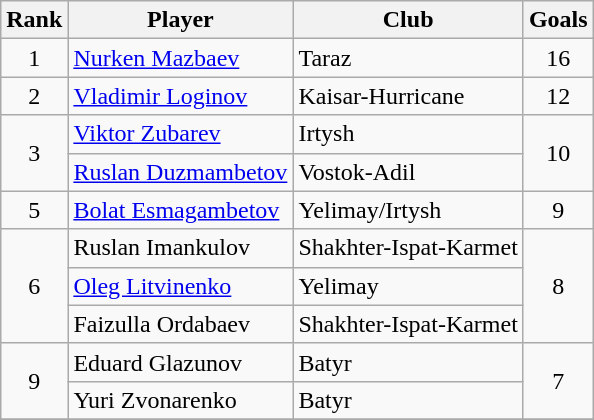<table class="wikitable" style="text-align:center;">
<tr>
<th>Rank</th>
<th>Player</th>
<th>Club</th>
<th>Goals</th>
</tr>
<tr>
<td rowspan="1">1</td>
<td align="left"> <a href='#'>Nurken Mazbaev</a></td>
<td align="left">Taraz</td>
<td rowspan="1">16</td>
</tr>
<tr>
<td rowspan="1">2</td>
<td align="left"> <a href='#'>Vladimir Loginov</a></td>
<td align="left">Kaisar-Hurricane</td>
<td rowspan="1">12</td>
</tr>
<tr>
<td rowspan="2">3</td>
<td align="left"> <a href='#'>Viktor Zubarev</a></td>
<td align="left">Irtysh</td>
<td rowspan="2">10</td>
</tr>
<tr>
<td align="left"> <a href='#'>Ruslan Duzmambetov</a></td>
<td align="left">Vostok-Adil</td>
</tr>
<tr>
<td rowspan="1">5</td>
<td align="left"> <a href='#'>Bolat Esmagambetov</a></td>
<td align="left">Yelimay/Irtysh</td>
<td rowspan="1">9</td>
</tr>
<tr>
<td rowspan="3">6</td>
<td align="left"> Ruslan Imankulov</td>
<td align="left">Shakhter-Ispat-Karmet</td>
<td rowspan="3">8</td>
</tr>
<tr>
<td align="left"> <a href='#'>Oleg Litvinenko</a></td>
<td align="left">Yelimay</td>
</tr>
<tr>
<td align="left"> Faizulla Ordabaev</td>
<td align="left">Shakhter-Ispat-Karmet</td>
</tr>
<tr>
<td rowspan="2">9</td>
<td align="left"> Eduard Glazunov</td>
<td align="left">Batyr</td>
<td rowspan="2">7</td>
</tr>
<tr>
<td align="left"> Yuri Zvonarenko</td>
<td align="left">Batyr</td>
</tr>
<tr>
</tr>
</table>
